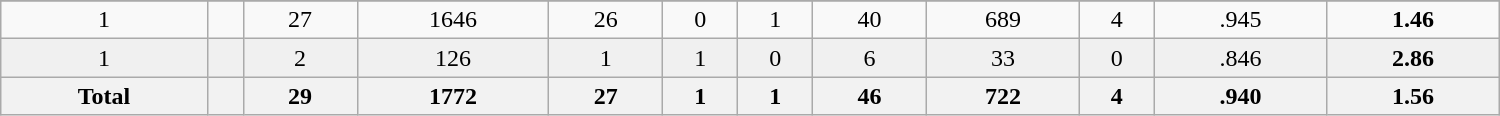<table class="wikitable sortable" width ="1000">
<tr align="center">
</tr>
<tr align="center">
<td>1</td>
<td></td>
<td>27</td>
<td>1646</td>
<td>26</td>
<td>0</td>
<td>1</td>
<td>40</td>
<td>689</td>
<td>4</td>
<td>.945</td>
<td><strong>1.46</strong></td>
</tr>
<tr align="center" bgcolor="#f0f0f0">
<td>1</td>
<td></td>
<td>2</td>
<td>126</td>
<td>1</td>
<td>1</td>
<td>0</td>
<td>6</td>
<td>33</td>
<td>0</td>
<td>.846</td>
<td><strong>2.86</strong></td>
</tr>
<tr>
<th>Total</th>
<th></th>
<th>29</th>
<th>1772</th>
<th>27</th>
<th>1</th>
<th>1</th>
<th>46</th>
<th>722</th>
<th>4</th>
<th>.940</th>
<th>1.56</th>
</tr>
</table>
